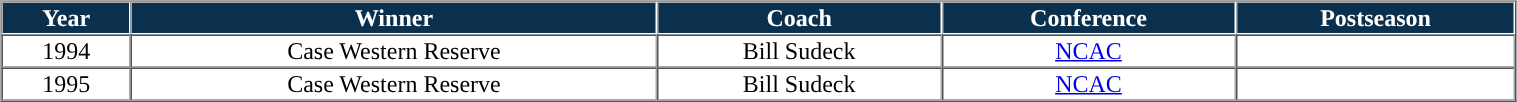<table bcellpadding="1" border="1" cellspacing="0" style="width:80%;"valign="top">
<tr>
<th - style="background:#0A304E; color:white">Year</th>
<th - style="background:#0A304E; color:white">Winner</th>
<th - style="background:#0A304E; color:white">Coach</th>
<th - style="background:#0A304E; color:white">Conference</th>
<th - style="background:#0A304E; color:white">Postseason</th>
</tr>
<tr style="text-align:center;">
<td>1994</td>
<td>Case Western Reserve</td>
<td>Bill Sudeck</td>
<td><a href='#'>NCAC</a></td>
<td></td>
</tr>
<tr style="text-align:center;">
<td>1995</td>
<td>Case Western Reserve</td>
<td>Bill Sudeck</td>
<td><a href='#'>NCAC</a></td>
<td></td>
</tr>
<tr style="text-align:center;">
</tr>
</table>
